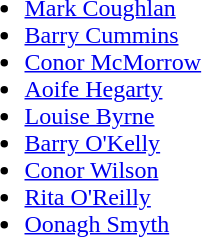<table border="0" cellpadding="4" cellspacing="3" style="width:100%;">
<tr>
<td style="vertical-align:top; width:*;"><br><ul><li><a href='#'>Mark Coughlan</a></li><li><a href='#'>Barry Cummins</a></li><li><a href='#'>Conor McMorrow</a></li><li><a href='#'>Aoife Hegarty</a></li><li><a href='#'>Louise Byrne</a></li><li><a href='#'>Barry O'Kelly</a></li><li><a href='#'>Conor Wilson</a></li><li><a href='#'>Rita O'Reilly</a></li><li><a href='#'>Oonagh Smyth</a></li></ul></td>
</tr>
</table>
